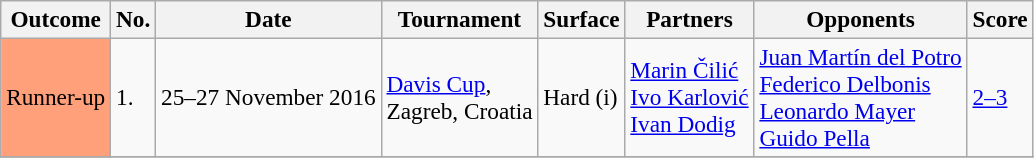<table class="wikitable" style=font-size:97%>
<tr>
<th>Outcome</th>
<th>No.</th>
<th>Date</th>
<th>Tournament</th>
<th>Surface</th>
<th>Partners</th>
<th>Opponents</th>
<th>Score</th>
</tr>
<tr>
<td bgcolor=ffa07a>Runner-up</td>
<td>1.</td>
<td>25–27 November 2016</td>
<td><a href='#'>Davis Cup</a>, <br> Zagreb, Croatia</td>
<td>Hard (i)</td>
<td> <a href='#'>Marin Čilić</a> <br>  <a href='#'>Ivo Karlović</a> <br>  <a href='#'>Ivan Dodig</a></td>
<td> <a href='#'>Juan Martín del Potro</a> <br>  <a href='#'>Federico Delbonis</a> <br>  <a href='#'>Leonardo Mayer</a> <br>  <a href='#'>Guido Pella</a></td>
<td><a href='#'>2–3</a></td>
</tr>
<tr>
</tr>
</table>
